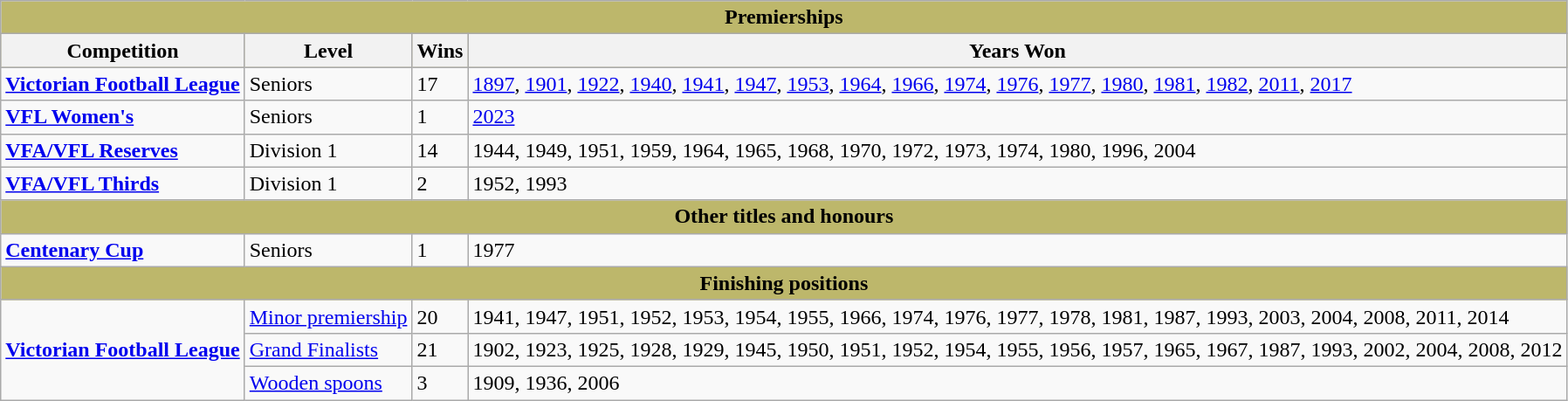<table class="wikitable">
<tr>
<td colspan="4" style="background:#bdb76b;" align="center"><strong>Premierships</strong></td>
</tr>
<tr style="background:#bdb76b;">
<th>Competition</th>
<th>Level</th>
<th>Wins</th>
<th>Years Won</th>
</tr>
<tr>
<td><strong><a href='#'>Victorian Football League</a></strong></td>
<td>Seniors</td>
<td>17</td>
<td><a href='#'>1897</a>, <a href='#'>1901</a>, <a href='#'>1922</a>, <a href='#'>1940</a>, <a href='#'>1941</a>, <a href='#'>1947</a>, <a href='#'>1953</a>, <a href='#'>1964</a>, <a href='#'>1966</a>, <a href='#'>1974</a>, <a href='#'>1976</a>, <a href='#'>1977</a>, <a href='#'>1980</a>, <a href='#'>1981</a>, <a href='#'>1982</a>, <a href='#'>2011</a>, <a href='#'>2017</a></td>
</tr>
<tr>
<td><strong><a href='#'>VFL Women's</a></strong></td>
<td>Seniors</td>
<td>1</td>
<td><a href='#'>2023</a></td>
</tr>
<tr>
<td><strong><a href='#'>VFA/VFL Reserves</a></strong></td>
<td>Division 1</td>
<td>14</td>
<td>1944, 1949, 1951, 1959, 1964, 1965, 1968, 1970, 1972, 1973, 1974, 1980, 1996, 2004</td>
</tr>
<tr>
<td><strong><a href='#'>VFA/VFL Thirds</a></strong></td>
<td>Division 1</td>
<td>2</td>
<td>1952, 1993</td>
</tr>
<tr>
<td colspan="4" style="background:#bdb76b;" align="center"><strong>Other titles and honours</strong></td>
</tr>
<tr>
<td><strong><a href='#'>Centenary Cup</a></strong></td>
<td>Seniors</td>
<td>1</td>
<td>1977</td>
</tr>
<tr>
<td colspan="4" style="background:#bdb76b;" align="center"><strong>Finishing positions</strong></td>
</tr>
<tr>
<td rowspan=3 scope="row" style="text-align: left"><strong><a href='#'>Victorian Football League</a></strong></td>
<td><a href='#'>Minor premiership</a></td>
<td>20</td>
<td>1941, 1947, 1951, 1952, 1953, 1954, 1955, 1966, 1974, 1976, 1977, 1978, 1981, 1987, 1993, 2003, 2004, 2008, 2011, 2014</td>
</tr>
<tr>
<td><a href='#'>Grand Finalists</a></td>
<td>21</td>
<td>1902, 1923, 1925, 1928, 1929, 1945, 1950, 1951, 1952, 1954, 1955, 1956, 1957, 1965, 1967, 1987, 1993, 2002, 2004, 2008, 2012</td>
</tr>
<tr>
<td><a href='#'>Wooden spoons</a></td>
<td>3</td>
<td>1909, 1936, 2006</td>
</tr>
</table>
